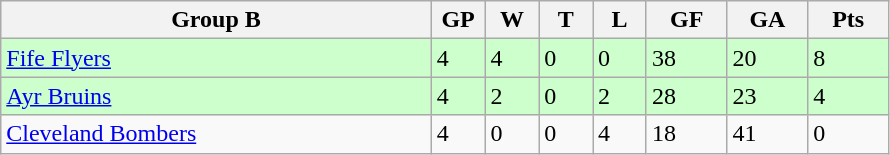<table class="wikitable">
<tr>
<th width="40%">Group B</th>
<th width="5%">GP</th>
<th width="5%">W</th>
<th width="5%">T</th>
<th width="5%">L</th>
<th width="7.5%">GF</th>
<th width="7.5%">GA</th>
<th width="7.5%">Pts</th>
</tr>
<tr bgcolor="#CCFFCC">
<td><a href='#'>Fife Flyers</a></td>
<td>4</td>
<td>4</td>
<td>0</td>
<td>0</td>
<td>38</td>
<td>20</td>
<td>8</td>
</tr>
<tr bgcolor="#CCFFCC">
<td><a href='#'>Ayr Bruins</a></td>
<td>4</td>
<td>2</td>
<td>0</td>
<td>2</td>
<td>28</td>
<td>23</td>
<td>4</td>
</tr>
<tr>
<td><a href='#'>Cleveland Bombers</a></td>
<td>4</td>
<td>0</td>
<td>0</td>
<td>4</td>
<td>18</td>
<td>41</td>
<td>0</td>
</tr>
</table>
